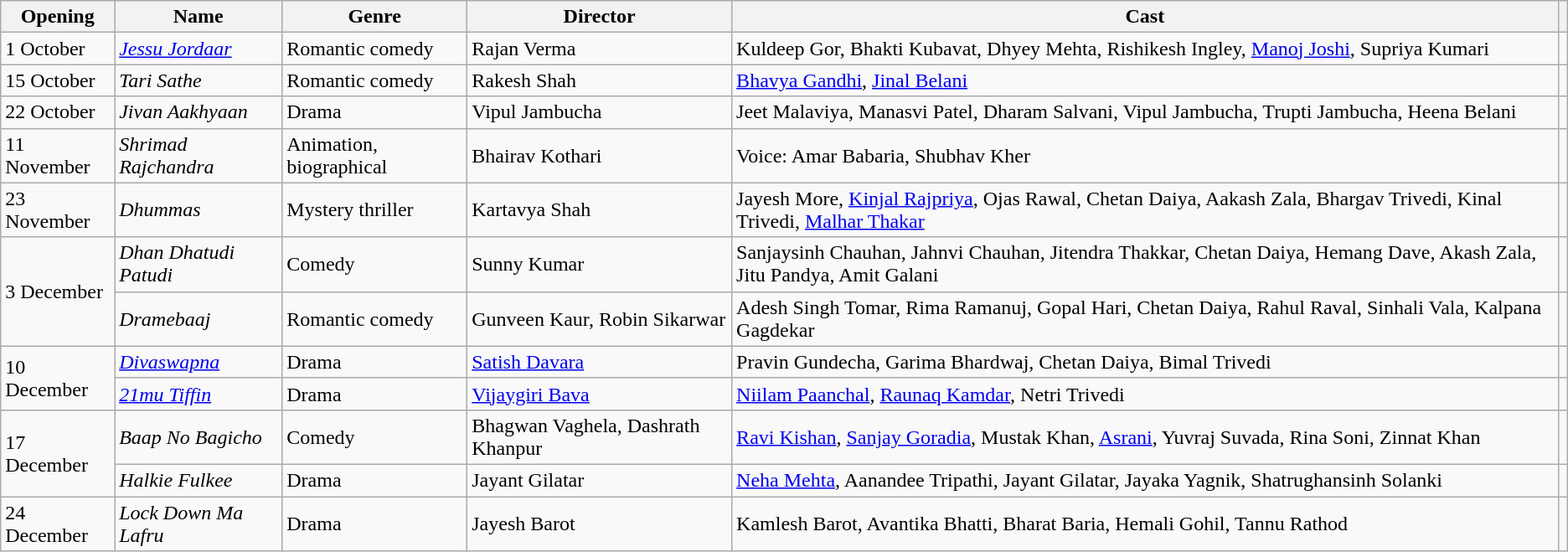<table class="wikitable sortable">
<tr>
<th>Opening</th>
<th>Name</th>
<th>Genre</th>
<th>Director</th>
<th>Cast</th>
<th></th>
</tr>
<tr>
<td>1 October</td>
<td><em><a href='#'>Jessu Jordaar</a></em></td>
<td>Romantic comedy</td>
<td>Rajan Verma</td>
<td>Kuldeep Gor, Bhakti Kubavat, Dhyey Mehta, Rishikesh Ingley, <a href='#'>Manoj Joshi</a>, Supriya Kumari</td>
<td></td>
</tr>
<tr>
<td>15 October</td>
<td><em>Tari Sathe</em></td>
<td>Romantic comedy</td>
<td>Rakesh Shah</td>
<td><a href='#'>Bhavya Gandhi</a>, <a href='#'>Jinal Belani</a></td>
<td></td>
</tr>
<tr>
<td>22 October</td>
<td><em>Jivan Aakhyaan</em></td>
<td>Drama</td>
<td>Vipul Jambucha</td>
<td>Jeet Malaviya, Manasvi Patel, Dharam Salvani, Vipul Jambucha, Trupti Jambucha, Heena Belani</td>
<td></td>
</tr>
<tr>
<td>11 November</td>
<td><em>Shrimad Rajchandra</em></td>
<td>Animation, biographical</td>
<td>Bhairav Kothari</td>
<td>Voice: Amar Babaria, Shubhav Kher</td>
<td></td>
</tr>
<tr>
<td>23 November</td>
<td><em>Dhummas</em></td>
<td>Mystery thriller</td>
<td>Kartavya Shah</td>
<td>Jayesh More, <a href='#'>Kinjal Rajpriya</a>, Ojas Rawal, Chetan Daiya, Aakash Zala, Bhargav Trivedi, Kinal Trivedi, <a href='#'>Malhar Thakar</a></td>
<td></td>
</tr>
<tr>
<td rowspan="2">3 December</td>
<td><em>Dhan Dhatudi Patudi</em></td>
<td>Comedy</td>
<td>Sunny Kumar</td>
<td>Sanjaysinh Chauhan, Jahnvi Chauhan, Jitendra Thakkar, Chetan Daiya, Hemang Dave, Akash Zala, Jitu Pandya, Amit Galani</td>
<td></td>
</tr>
<tr>
<td><em>Dramebaaj</em></td>
<td>Romantic comedy</td>
<td>Gunveen Kaur, Robin Sikarwar</td>
<td>Adesh Singh Tomar, Rima Ramanuj, Gopal Hari, Chetan Daiya, Rahul Raval, Sinhali Vala, Kalpana Gagdekar</td>
<td></td>
</tr>
<tr>
<td rowspan="2">10 December</td>
<td><em><a href='#'>Divaswapna</a></em></td>
<td>Drama</td>
<td><a href='#'>Satish Davara</a></td>
<td>Pravin Gundecha, Garima Bhardwaj, Chetan Daiya, Bimal Trivedi</td>
<td></td>
</tr>
<tr>
<td><em><a href='#'>21mu Tiffin</a></em></td>
<td>Drama</td>
<td><a href='#'>Vijaygiri Bava</a></td>
<td><a href='#'>Niilam Paanchal</a>, <a href='#'>Raunaq Kamdar</a>, Netri Trivedi</td>
<td></td>
</tr>
<tr>
<td rowspan="2">17 December</td>
<td><em>Baap No Bagicho</em></td>
<td>Comedy</td>
<td>Bhagwan Vaghela, Dashrath Khanpur</td>
<td><a href='#'>Ravi Kishan</a>, <a href='#'>Sanjay Goradia</a>, Mustak Khan, <a href='#'>Asrani</a>, Yuvraj Suvada, Rina Soni, Zinnat Khan</td>
<td></td>
</tr>
<tr>
<td><em>Halkie Fulkee</em></td>
<td>Drama</td>
<td>Jayant Gilatar</td>
<td><a href='#'>Neha Mehta</a>, Aanandee Tripathi, Jayant Gilatar, Jayaka Yagnik, Shatrughansinh Solanki</td>
<td></td>
</tr>
<tr>
<td>24 December</td>
<td><em>Lock Down Ma Lafru</em></td>
<td>Drama</td>
<td>Jayesh Barot</td>
<td>Kamlesh Barot, Avantika Bhatti, Bharat Baria, Hemali Gohil, Tannu Rathod</td>
<td></td>
</tr>
</table>
